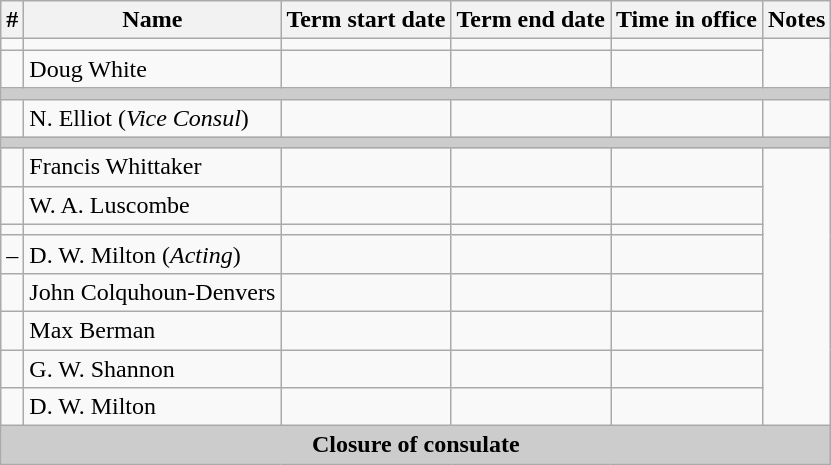<table class='wikitable sortable'>
<tr>
<th>#</th>
<th>Name</th>
<th>Term start date</th>
<th>Term end date</th>
<th>Time in office</th>
<th>Notes</th>
</tr>
<tr>
<td align=center></td>
<td></td>
<td align=center></td>
<td align=center></td>
<td align=right></td>
<td rowspan=2></td>
</tr>
<tr>
<td align=center></td>
<td>Doug White</td>
<td align=center></td>
<td align=center></td>
<td align=right></td>
</tr>
<tr>
<th colspan=7 style="background: #cccccc;"></th>
</tr>
<tr>
<td align=center></td>
<td>N. Elliot (<em>Vice Consul</em>)</td>
<td align=center></td>
<td align=center></td>
<td align=right></td>
<td></td>
</tr>
<tr>
<th colspan=7 style="background: #cccccc;"></th>
</tr>
<tr>
<td align=center></td>
<td>Francis Whittaker</td>
<td align=center></td>
<td align=center></td>
<td align=right></td>
<td rowspan=8></td>
</tr>
<tr>
<td align=center></td>
<td>W. A. Luscombe</td>
<td align=center></td>
<td align=center></td>
<td align=right></td>
</tr>
<tr>
<td align=center></td>
<td></td>
<td align=center></td>
<td align=center></td>
<td align=right></td>
</tr>
<tr>
<td align=center>–</td>
<td>D. W. Milton (<em>Acting</em>)</td>
<td align=center></td>
<td align=center></td>
<td align=right></td>
</tr>
<tr>
<td align=center></td>
<td>John Colquhoun-Denvers</td>
<td align=center></td>
<td align=center></td>
<td align=right></td>
</tr>
<tr>
<td align=center></td>
<td>Max Berman</td>
<td align=center></td>
<td align=center></td>
<td align=right></td>
</tr>
<tr>
<td align=center></td>
<td>G. W. Shannon</td>
<td align=center></td>
<td align=center></td>
<td align=right></td>
</tr>
<tr>
<td align=center></td>
<td>D. W. Milton</td>
<td align=center></td>
<td align=center></td>
<td align=right></td>
</tr>
<tr>
<th colspan=7 style="background: #cccccc;">Closure of consulate</th>
</tr>
</table>
